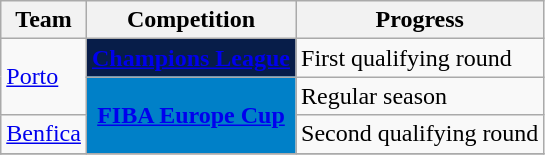<table class="wikitable sortable">
<tr>
<th>Team</th>
<th>Competition</th>
<th>Progress</th>
</tr>
<tr>
<td rowspan=2><a href='#'>Porto</a></td>
<td rowspan="1" style="background-color:#071D49;color:#D0D3D4;text-align:center"><strong><a href='#'><span>Champions League</span></a></strong></td>
<td>First qualifying round</td>
</tr>
<tr>
<td rowspan=2 style="background-color:#0080C8;color:white;text-align:center"><strong><a href='#'><span>FIBA Europe Cup</span></a></strong></td>
<td>Regular season</td>
</tr>
<tr>
<td><a href='#'>Benfica</a></td>
<td>Second qualifying round</td>
</tr>
<tr>
</tr>
</table>
